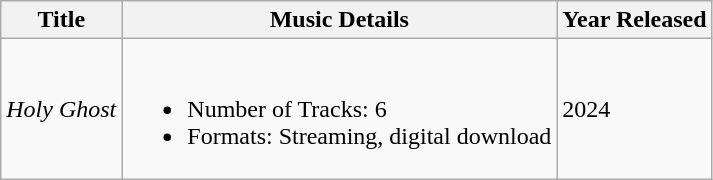<table class="wikitable">
<tr>
<th>Title</th>
<th>Music Details</th>
<th>Year Released</th>
</tr>
<tr>
<td><em>Holy Ghost</em></td>
<td><br><ul><li>Number of Tracks: 6</li><li>Formats: Streaming, digital download</li></ul></td>
<td>2024</td>
</tr>
</table>
